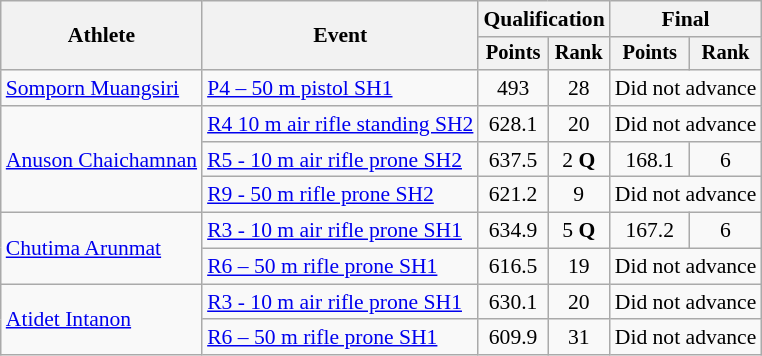<table class="wikitable" style="font-size:90%">
<tr>
<th rowspan="2">Athlete</th>
<th rowspan="2">Event</th>
<th colspan="2">Qualification</th>
<th colspan="2">Final</th>
</tr>
<tr style="font-size:95%">
<th>Points</th>
<th>Rank</th>
<th>Points</th>
<th>Rank</th>
</tr>
<tr align=center>
<td align=left><a href='#'>Somporn Muangsiri</a></td>
<td align=left><a href='#'>P4 – 50 m pistol SH1</a></td>
<td>493</td>
<td>28</td>
<td colspan="2">Did not advance</td>
</tr>
<tr align=center>
<td align=left rowspan=3><a href='#'>Anuson Chaichamnan</a></td>
<td align=left><a href='#'>R4 10 m air rifle standing SH2</a></td>
<td>628.1</td>
<td>20</td>
<td colspan="2">Did not advance</td>
</tr>
<tr align=center>
<td align=left><a href='#'>R5 - 10 m air rifle prone SH2</a></td>
<td>637.5</td>
<td>2 <strong>Q</strong></td>
<td>168.1</td>
<td>6</td>
</tr>
<tr align=center>
<td align=left><a href='#'>R9 - 50 m rifle prone SH2</a></td>
<td>621.2</td>
<td>9</td>
<td colspan="2">Did not advance</td>
</tr>
<tr align=center>
<td align=left rowspan=2><a href='#'>Chutima Arunmat</a></td>
<td align=left><a href='#'>R3 - 10 m air rifle prone SH1</a></td>
<td>634.9</td>
<td>5 <strong>Q</strong></td>
<td>167.2</td>
<td>6</td>
</tr>
<tr align=center>
<td align=left><a href='#'>R6 – 50 m rifle prone SH1</a></td>
<td>616.5</td>
<td>19</td>
<td colspan="2">Did not advance</td>
</tr>
<tr align=center>
<td align=left rowspan=2><a href='#'>Atidet Intanon</a></td>
<td align=left><a href='#'>R3 - 10 m air rifle prone SH1</a></td>
<td>630.1</td>
<td>20</td>
<td colspan="2">Did not advance</td>
</tr>
<tr align=center>
<td align=left><a href='#'>R6 – 50 m rifle prone SH1</a></td>
<td>609.9</td>
<td>31</td>
<td colspan="2">Did not advance</td>
</tr>
</table>
